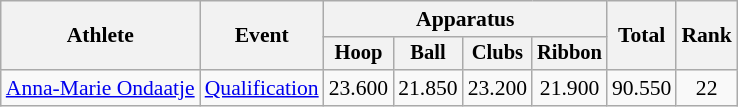<table class=wikitable style=font-size:90%;text-align:center>
<tr>
<th rowspan=2>Athlete</th>
<th rowspan=2>Event</th>
<th colspan=4>Apparatus</th>
<th rowspan=2>Total</th>
<th rowspan=2>Rank</th>
</tr>
<tr style=font-size:95%>
<th>Hoop</th>
<th>Ball</th>
<th>Clubs</th>
<th>Ribbon</th>
</tr>
<tr>
<td align=left><a href='#'>Anna-Marie Ondaatje</a></td>
<td align=left><a href='#'>Qualification</a></td>
<td>23.600</td>
<td>21.850</td>
<td>23.200</td>
<td>21.900</td>
<td>90.550</td>
<td>22</td>
</tr>
</table>
